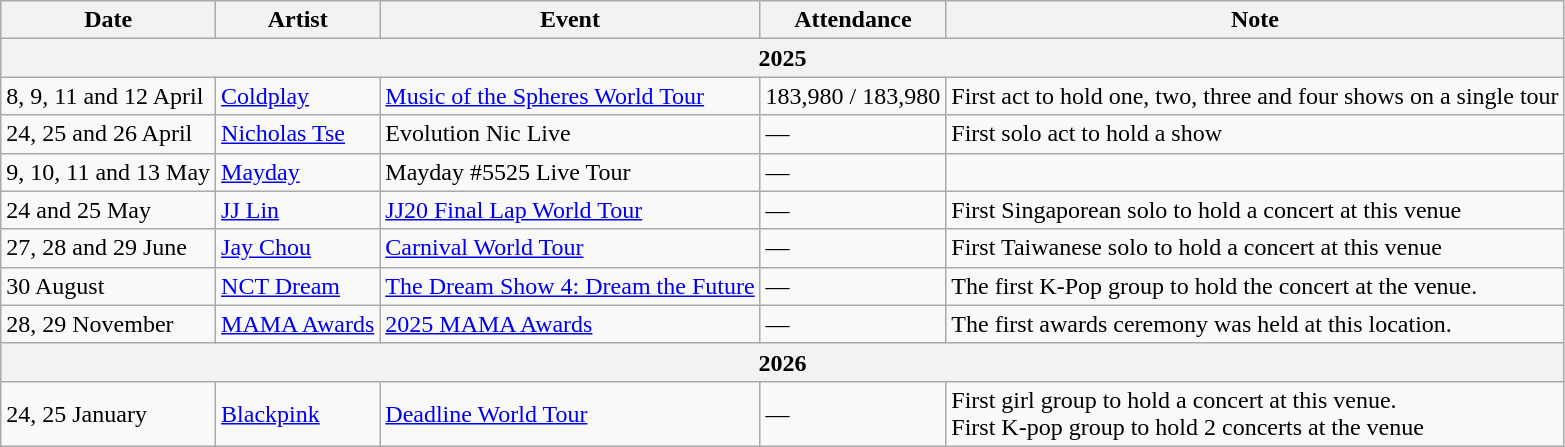<table class="wikitable">
<tr>
<th scope="col">Date</th>
<th scope="col">Artist</th>
<th scope="col">Event</th>
<th scope="col">Attendance</th>
<th scope="col">Note</th>
</tr>
<tr>
<th colspan="5">2025</th>
</tr>
<tr>
<td>8, 9, 11 and 12 April</td>
<td><a href='#'>Coldplay</a></td>
<td><a href='#'>Music of the Spheres World Tour</a></td>
<td>183,980 / 183,980</td>
<td>First act to hold one, two, three and four shows on a single tour</td>
</tr>
<tr>
<td>24, 25 and 26 April</td>
<td><a href='#'>Nicholas Tse</a></td>
<td>Evolution Nic Live</td>
<td>—</td>
<td>First solo act to hold a show</td>
</tr>
<tr>
<td>9, 10, 11 and 13 May</td>
<td><a href='#'>Mayday</a></td>
<td>Mayday #5525 Live Tour</td>
<td>—</td>
<td></td>
</tr>
<tr>
<td>24 and 25 May</td>
<td><a href='#'>JJ Lin</a></td>
<td><a href='#'>JJ20 Final Lap World Tour</a></td>
<td>—</td>
<td>First Singaporean solo to hold a concert at this venue</td>
</tr>
<tr>
<td>27, 28 and 29 June</td>
<td><a href='#'>Jay Chou</a></td>
<td><a href='#'>Carnival World Tour</a></td>
<td>—</td>
<td>First Taiwanese solo to hold a concert at this venue</td>
</tr>
<tr>
<td>30 August</td>
<td><a href='#'>NCT Dream</a></td>
<td><a href='#'>The Dream Show 4: Dream the Future</a></td>
<td>—</td>
<td>The first K-Pop group to hold the concert at the venue.</td>
</tr>
<tr>
<td>28, 29 November</td>
<td><a href='#'>MAMA Awards</a></td>
<td><a href='#'>2025 MAMA Awards</a></td>
<td>—</td>
<td>The first awards ceremony was held at this location.</td>
</tr>
<tr>
<th colspan="5">2026</th>
</tr>
<tr>
<td>24, 25 January</td>
<td><a href='#'>Blackpink</a></td>
<td><a href='#'>Deadline World Tour</a></td>
<td>—</td>
<td>First girl group to hold a concert at this venue.<br>First K-pop group to hold 2 concerts at the venue</td>
</tr>
</table>
